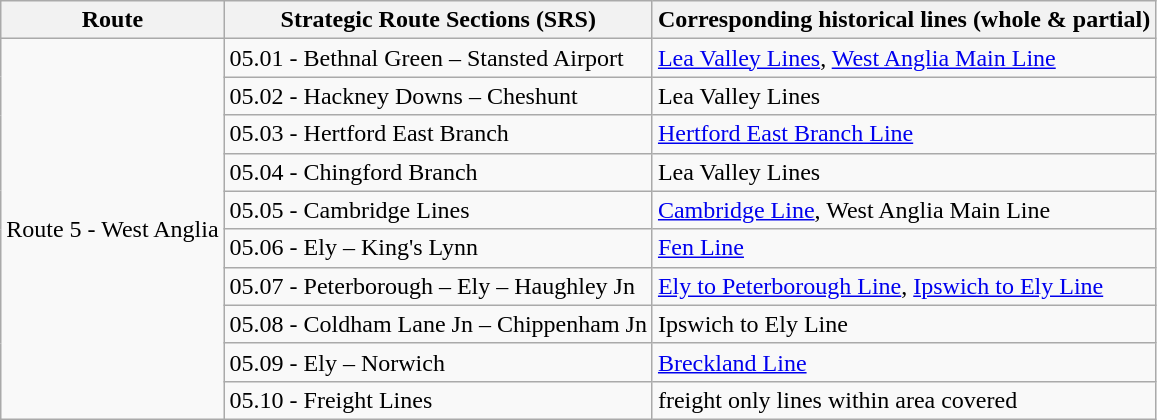<table class="wikitable">
<tr>
<th>Route</th>
<th>Strategic Route Sections (SRS)</th>
<th>Corresponding historical lines (whole & partial)</th>
</tr>
<tr>
<td rowspan="10">Route 5 - West Anglia</td>
<td>05.01 - Bethnal Green – Stansted Airport</td>
<td><a href='#'>Lea Valley Lines</a>, <a href='#'>West Anglia Main Line</a></td>
</tr>
<tr>
<td>05.02 - Hackney Downs – Cheshunt</td>
<td>Lea Valley Lines</td>
</tr>
<tr>
<td>05.03 - Hertford East Branch</td>
<td><a href='#'>Hertford East Branch Line</a></td>
</tr>
<tr>
<td>05.04 - Chingford Branch</td>
<td>Lea Valley Lines</td>
</tr>
<tr>
<td>05.05 - Cambridge Lines</td>
<td><a href='#'>Cambridge Line</a>, West Anglia Main Line</td>
</tr>
<tr>
<td>05.06 - Ely – King's Lynn</td>
<td><a href='#'>Fen Line</a></td>
</tr>
<tr>
<td>05.07 - Peterborough – Ely – Haughley Jn</td>
<td><a href='#'>Ely to Peterborough Line</a>, <a href='#'>Ipswich to Ely Line</a></td>
</tr>
<tr>
<td>05.08 - Coldham Lane Jn – Chippenham Jn</td>
<td>Ipswich to Ely Line</td>
</tr>
<tr>
<td>05.09 - Ely – Norwich</td>
<td><a href='#'>Breckland Line</a></td>
</tr>
<tr>
<td>05.10 - Freight Lines</td>
<td>freight only lines within area covered</td>
</tr>
</table>
